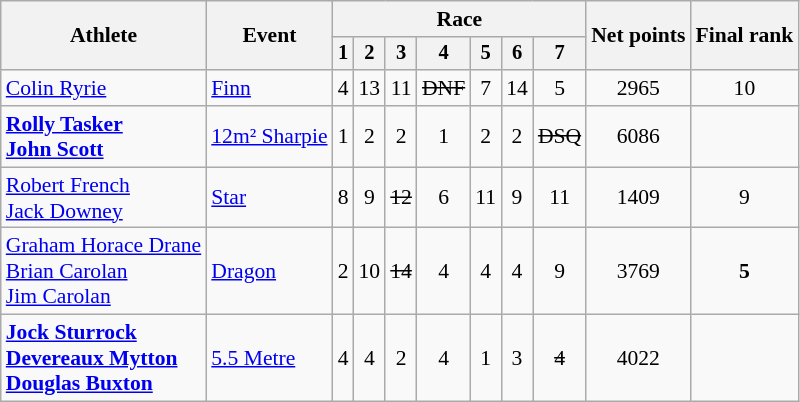<table class="wikitable" style="font-size:90%">
<tr>
<th rowspan="2">Athlete</th>
<th rowspan="2">Event</th>
<th colspan=7>Race</th>
<th rowspan=2>Net points</th>
<th rowspan=2>Final rank</th>
</tr>
<tr style="font-size:95%">
<th>1</th>
<th>2</th>
<th>3</th>
<th>4</th>
<th>5</th>
<th>6</th>
<th>7</th>
</tr>
<tr align=center>
<td align=left><a href='#'>Colin Ryrie</a></td>
<td align=left><a href='#'>Finn</a></td>
<td>4</td>
<td>13</td>
<td>11</td>
<td><s>DNF</s></td>
<td>7</td>
<td>14</td>
<td>5</td>
<td>2965</td>
<td>10</td>
</tr>
<tr align=center>
<td align=left><strong><a href='#'>Rolly Tasker</a><br><a href='#'>John Scott</a></strong></td>
<td align=left><a href='#'>12m² Sharpie</a></td>
<td>1</td>
<td>2</td>
<td>2</td>
<td>1</td>
<td>2</td>
<td>2</td>
<td><s>DSQ</s></td>
<td>6086</td>
<td></td>
</tr>
<tr align=center>
<td align=left><a href='#'>Robert French</a><br><a href='#'>Jack Downey</a></td>
<td align=left><a href='#'>Star</a></td>
<td>8</td>
<td>9</td>
<td><s>12</s></td>
<td>6</td>
<td>11</td>
<td>9</td>
<td>11</td>
<td>1409</td>
<td>9</td>
</tr>
<tr align=center>
<td align=left><a href='#'>Graham Horace Drane</a><br><a href='#'>Brian Carolan</a><br><a href='#'>Jim Carolan</a></td>
<td align=left><a href='#'>Dragon</a></td>
<td>2</td>
<td>10</td>
<td><s>14</s></td>
<td>4</td>
<td>4</td>
<td>4</td>
<td>9</td>
<td>3769</td>
<td><strong>5</strong></td>
</tr>
<tr align=center>
<td align=left><strong><a href='#'>Jock Sturrock</a><br><a href='#'>Devereaux Mytton</a><br><a href='#'>Douglas Buxton</a></strong></td>
<td align=left><a href='#'>5.5 Metre</a></td>
<td>4</td>
<td>4</td>
<td>2</td>
<td>4</td>
<td>1</td>
<td>3</td>
<td><s>4</s></td>
<td>4022</td>
<td></td>
</tr>
</table>
